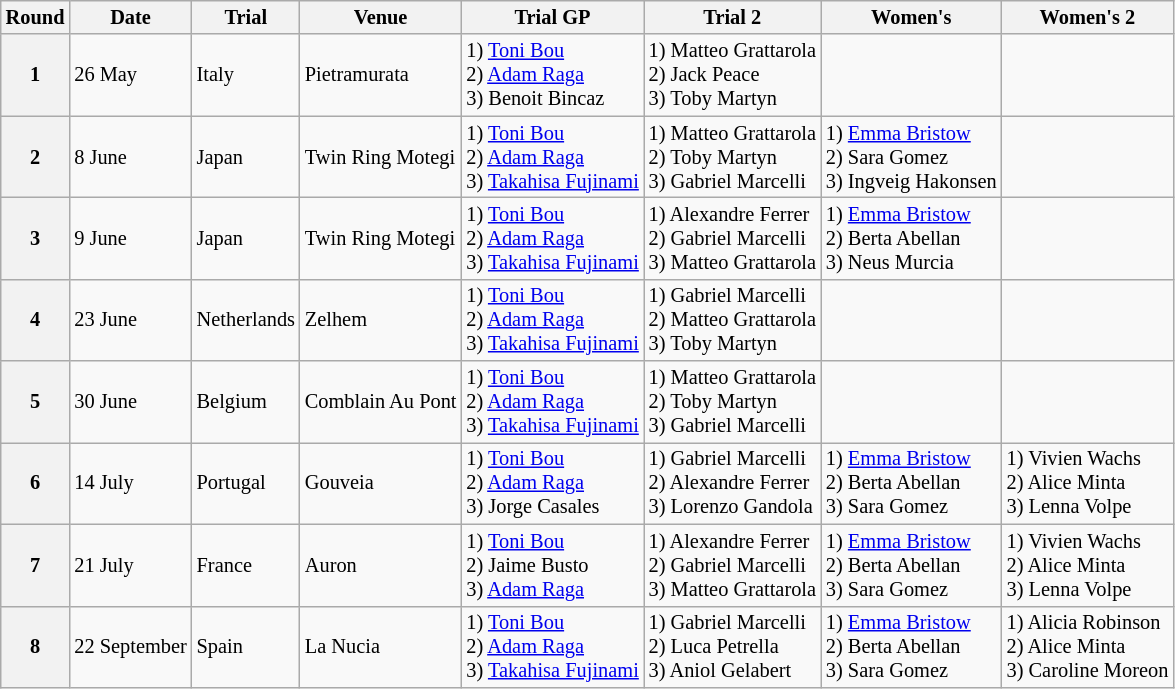<table class="wikitable" style="font-size: 85%;">
<tr>
<th>Round</th>
<th>Date</th>
<th>Trial</th>
<th>Venue</th>
<th>Trial GP</th>
<th>Trial 2</th>
<th>Women's</th>
<th>Women's 2</th>
</tr>
<tr>
<th>1</th>
<td>26 May</td>
<td> Italy</td>
<td>Pietramurata</td>
<td>1) <a href='#'>Toni Bou</a> <br>2) <a href='#'>Adam Raga</a> <br>3) Benoit Bincaz</td>
<td>1) Matteo Grattarola <br>2) Jack Peace <br>3) Toby Martyn</td>
<td></td>
<td></td>
</tr>
<tr>
<th>2</th>
<td>8 June</td>
<td> Japan</td>
<td>Twin Ring Motegi</td>
<td>1) <a href='#'>Toni Bou</a> <br>2) <a href='#'>Adam Raga</a> <br>3) <a href='#'>Takahisa Fujinami</a></td>
<td>1) Matteo Grattarola <br>2) Toby Martyn <br>3) Gabriel Marcelli</td>
<td>1) <a href='#'>Emma Bristow</a> <br>2) Sara Gomez <br>3) Ingveig Hakonsen</td>
<td></td>
</tr>
<tr>
<th>3</th>
<td>9 June</td>
<td> Japan</td>
<td>Twin Ring Motegi</td>
<td>1) <a href='#'>Toni Bou</a> <br>2) <a href='#'>Adam Raga</a> <br>3) <a href='#'>Takahisa Fujinami</a></td>
<td>1) Alexandre Ferrer  <br>2) Gabriel Marcelli <br>3) Matteo Grattarola</td>
<td>1) <a href='#'>Emma Bristow</a> <br>2) Berta Abellan <br>3) Neus Murcia</td>
<td></td>
</tr>
<tr>
<th>4</th>
<td>23 June</td>
<td> Netherlands</td>
<td>Zelhem</td>
<td>1) <a href='#'>Toni Bou</a> <br>2) <a href='#'>Adam Raga</a> <br>3) <a href='#'>Takahisa Fujinami</a></td>
<td>1) Gabriel Marcelli <br>2) Matteo Grattarola <br>3) Toby Martyn</td>
<td></td>
<td></td>
</tr>
<tr>
<th>5</th>
<td>30 June</td>
<td> Belgium</td>
<td>Comblain Au Pont</td>
<td>1) <a href='#'>Toni Bou</a> <br>2) <a href='#'>Adam Raga</a> <br>3) <a href='#'>Takahisa Fujinami</a></td>
<td>1) Matteo Grattarola <br>2) Toby Martyn <br>3) Gabriel Marcelli</td>
<td></td>
<td></td>
</tr>
<tr>
<th>6</th>
<td>14 July</td>
<td> Portugal</td>
<td>Gouveia</td>
<td>1) <a href='#'>Toni Bou</a> <br>2) <a href='#'>Adam Raga</a> <br>3) Jorge Casales</td>
<td>1) Gabriel Marcelli <br>2) Alexandre Ferrer <br>3) Lorenzo Gandola</td>
<td>1) <a href='#'>Emma Bristow</a> <br>2) Berta Abellan <br>3) Sara Gomez</td>
<td>1) Vivien Wachs <br>2) Alice Minta <br>3) Lenna Volpe</td>
</tr>
<tr>
<th>7</th>
<td>21 July</td>
<td> France</td>
<td>Auron</td>
<td>1) <a href='#'>Toni Bou</a> <br>2) Jaime Busto <br>3) <a href='#'>Adam Raga</a></td>
<td>1) Alexandre Ferrer <br>2) Gabriel Marcelli <br>3) Matteo Grattarola</td>
<td>1) <a href='#'>Emma Bristow</a> <br>2) Berta Abellan <br>3) Sara Gomez</td>
<td>1) Vivien Wachs <br>2) Alice Minta <br>3) Lenna Volpe</td>
</tr>
<tr>
<th>8</th>
<td>22 September</td>
<td> Spain</td>
<td>La Nucia</td>
<td>1) <a href='#'>Toni Bou</a> <br>2) <a href='#'>Adam Raga</a> <br>3) <a href='#'>Takahisa Fujinami</a></td>
<td>1) Gabriel Marcelli <br>2) Luca Petrella <br>3) Aniol Gelabert</td>
<td>1) <a href='#'>Emma Bristow</a> <br>2) Berta Abellan <br>3) Sara Gomez</td>
<td>1) Alicia Robinson <br>2) Alice Minta <br>3) Caroline Moreon</td>
</tr>
</table>
